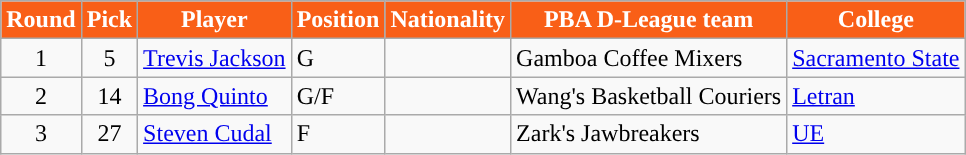<table class="wikitable sortable sortable">
<tr>
<th style="background:#F95F17; color:#FFFFFF; ">Round</th>
<th style="background:#F95F17; color:#FFFFFF; ">Pick</th>
<th style="background:#F95F17; color:#FFFFFF; ">Player</th>
<th style="background:#F95F17; color:#FFFFFF; ">Position</th>
<th style="background:#F95F17; color:#FFFFFF; ">Nationality</th>
<th style="background:#F95F17; color:#FFFFFF; ">PBA D-League team</th>
<th style="background:#F95F17; color:#FFFFFF; ">College</th>
</tr>
<tr>
<td align=center>1</td>
<td align=center>5</td>
<td><a href='#'>Trevis Jackson</a></td>
<td>G</td>
<td></td>
<td>Gamboa Coffee Mixers</td>
<td><a href='#'>Sacramento State</a></td>
</tr>
<tr>
<td align=center>2</td>
<td align=center>14</td>
<td><a href='#'>Bong Quinto</a></td>
<td>G/F</td>
<td></td>
<td>Wang's Basketball Couriers</td>
<td><a href='#'>Letran</a></td>
</tr>
<tr>
<td align=center>3</td>
<td align=center>27</td>
<td><a href='#'>Steven Cudal</a></td>
<td>F</td>
<td></td>
<td>Zark's Jawbreakers</td>
<td><a href='#'>UE</a></td>
</tr>
</table>
